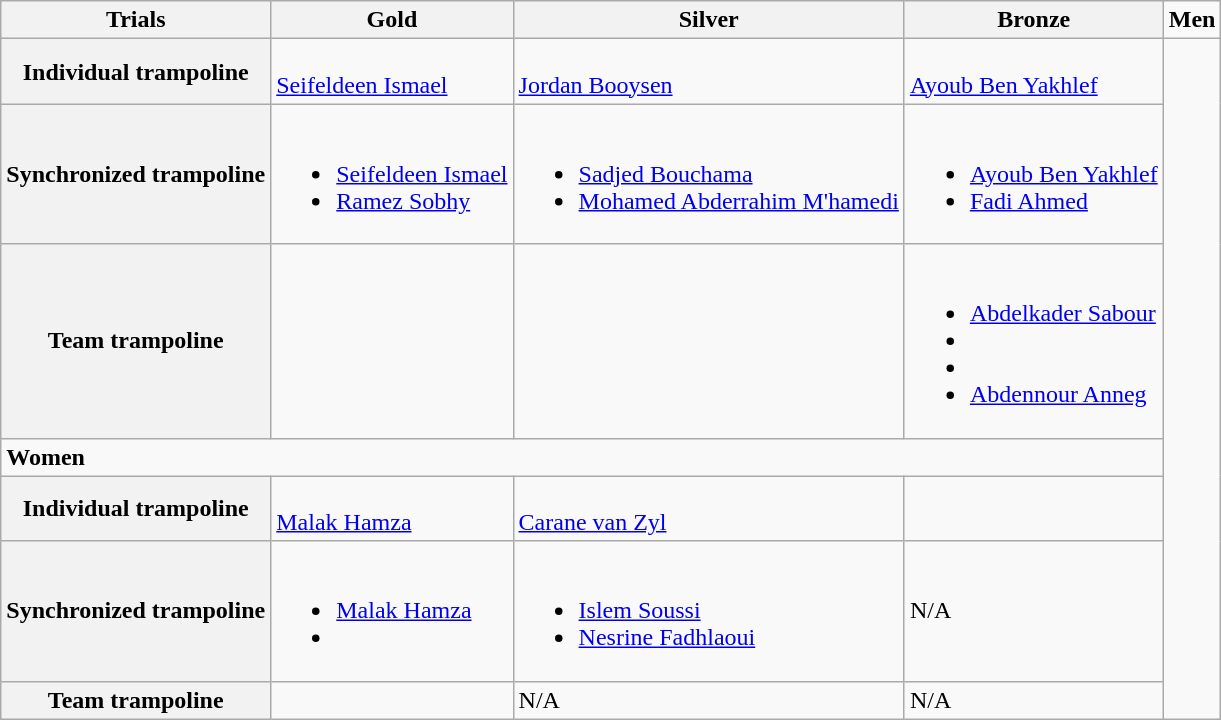<table class="wikitable">
<tr>
<th>Trials</th>
<th colspan="1">Gold</th>
<th colspan="1">Silver</th>
<th colspan="1">Bronze</th>
<td colspan="4"><strong>Men</strong></td>
</tr>
<tr>
<th>Individual trampoline</th>
<td><br><a href='#'>Seifeldeen Ismael</a></td>
<td><br><a href='#'>Jordan Booysen</a></td>
<td><br><a href='#'>Ayoub Ben Yakhlef</a></td>
</tr>
<tr>
<th>Synchronized trampoline</th>
<td><br><ul><li><a href='#'>Seifeldeen Ismael</a></li><li><a href='#'>Ramez Sobhy</a></li></ul></td>
<td><br><ul><li><a href='#'>Sadjed Bouchama</a></li><li><a href='#'>Mohamed Abderrahim M'hamedi</a></li></ul></td>
<td><br><ul><li><a href='#'>Ayoub Ben Yakhlef</a></li><li><a href='#'>Fadi Ahmed</a></li></ul></td>
</tr>
<tr>
<th>Team trampoline</th>
<td></td>
<td></td>
<td><br><ul><li><a href='#'>Abdelkader Sabour</a></li><li></li><li></li><li><a href='#'>Abdennour Anneg</a></li></ul></td>
</tr>
<tr>
<td colspan="4"><strong>Women</strong></td>
</tr>
<tr>
<th>Individual trampoline</th>
<td><br><a href='#'>Malak Hamza</a></td>
<td><br><a href='#'>Carane van Zyl</a></td>
<td><br></td>
</tr>
<tr>
<th>Synchronized trampoline</th>
<td><br><ul><li><a href='#'>Malak Hamza</a></li><li></li></ul></td>
<td><br><ul><li><a href='#'>Islem Soussi</a></li><li><a href='#'>Nesrine Fadhlaoui</a></li></ul></td>
<td>N/A</td>
</tr>
<tr>
<th>Team trampoline</th>
<td></td>
<td>N/A</td>
<td>N/A</td>
</tr>
</table>
